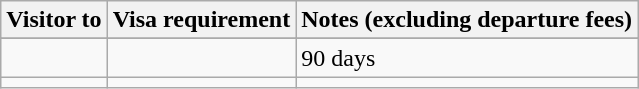<table class="wikitable">
<tr>
<th>Visitor to</th>
<th>Visa requirement</th>
<th>Notes (excluding departure fees)</th>
</tr>
<tr>
</tr>
<tr>
<td></td>
<td></td>
<td>90 days</td>
</tr>
<tr>
<td></td>
<td></td>
<td></td>
</tr>
</table>
